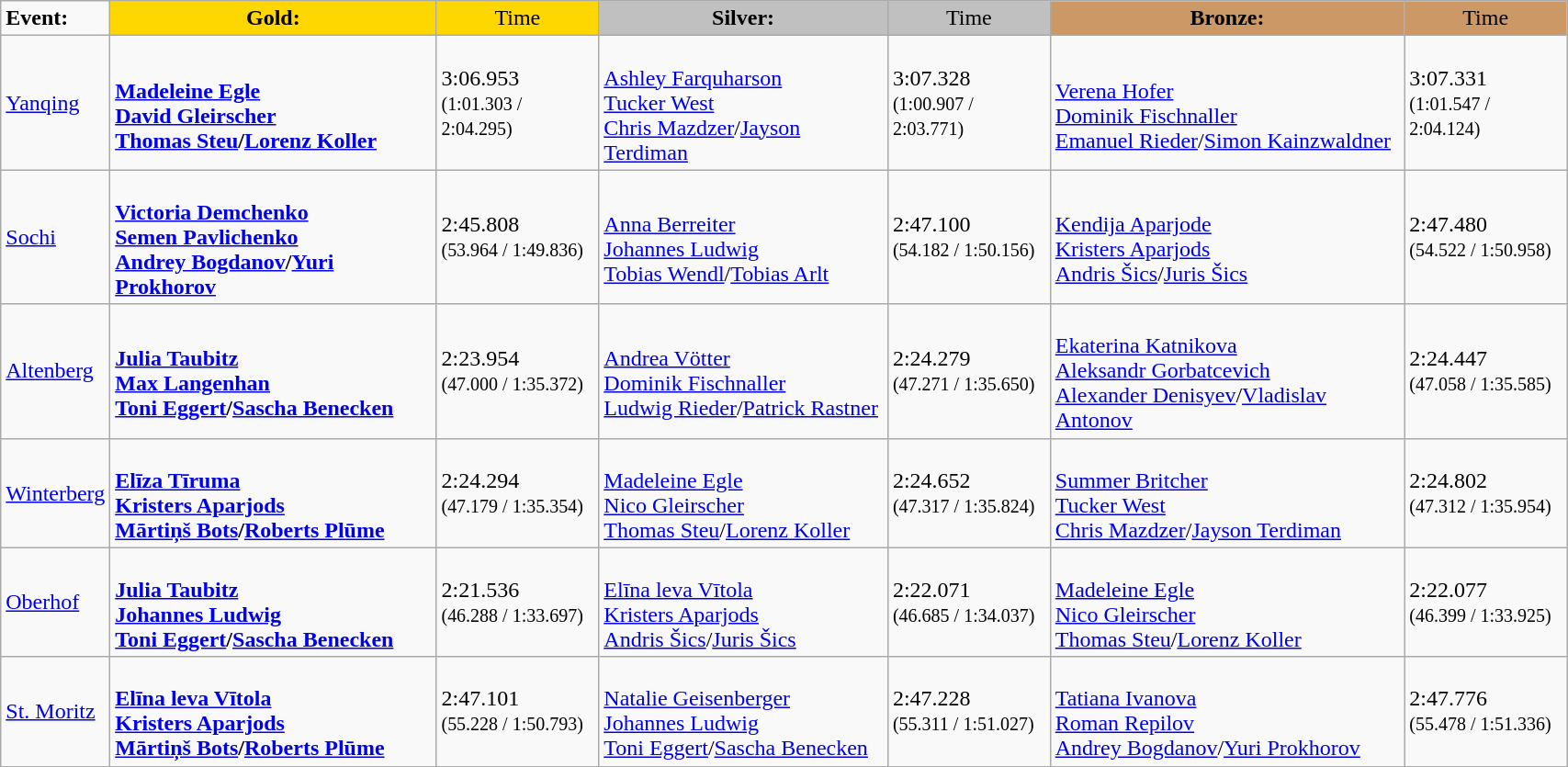<table class="wikitable" style="width:90%;">
<tr>
<td><strong>Event:</strong></td>
<td style="text-align:center; background:gold;"><strong>Gold:</strong></td>
<td style="text-align:center; background:gold;">Time</td>
<td style="text-align:center; background:silver;"><strong>Silver:</strong></td>
<td style="text-align:center; background:silver;">Time</td>
<td style="text-align:center; background:#c96;"><strong>Bronze:</strong></td>
<td style="text-align:center; background:#c96;">Time</td>
</tr>
<tr>
<td><a href='#'>Yanqing</a></td>
<td><strong><br><a href='#'>Madeleine Egle</a><br><a href='#'>David Gleirscher</a><br><a href='#'>Thomas Steu</a>/<a href='#'>Lorenz Koller</a></strong></td>
<td>3:06.953<br><small>(1:01.303 / 2:04.295)</small></td>
<td><br><a href='#'>Ashley Farquharson</a><br><a href='#'>Tucker West</a><br><a href='#'>Chris Mazdzer</a>/<a href='#'>Jayson Terdiman</a></td>
<td>3:07.328<br><small>(1:00.907 / 2:03.771)</small></td>
<td><br><a href='#'>Verena Hofer</a><br><a href='#'>Dominik Fischnaller</a><br><a href='#'>Emanuel Rieder</a>/<a href='#'>Simon Kainzwaldner</a></td>
<td>3:07.331<br><small>(1:01.547 / 2:04.124)</small></td>
</tr>
<tr>
<td><a href='#'>Sochi</a></td>
<td><strong><br><a href='#'>Victoria Demchenko</a><br><a href='#'>Semen Pavlichenko</a><br><a href='#'>Andrey Bogdanov</a>/<a href='#'>Yuri Prokhorov</a></strong></td>
<td>2:45.808<br><small>(53.964 / 1:49.836)</small></td>
<td><br><a href='#'>Anna Berreiter</a><br><a href='#'>Johannes Ludwig</a><br><a href='#'>Tobias Wendl</a>/<a href='#'>Tobias Arlt</a></td>
<td>2:47.100<br><small>(54.182 / 1:50.156)</small></td>
<td><br><a href='#'>Kendija Aparjode</a><br><a href='#'>Kristers Aparjods</a><br><a href='#'>Andris Šics</a>/<a href='#'>Juris Šics</a></td>
<td>2:47.480<br><small>(54.522 / 1:50.958)</small></td>
</tr>
<tr>
<td><a href='#'>Altenberg</a></td>
<td><strong><br><a href='#'>Julia Taubitz</a><br><a href='#'>Max Langenhan</a><br><a href='#'>Toni Eggert</a>/<a href='#'>Sascha Benecken</a></strong></td>
<td>2:23.954<br><small>(47.000 / 1:35.372)</small></td>
<td><br><a href='#'>Andrea Vötter</a><br><a href='#'>Dominik Fischnaller</a><br><a href='#'>Ludwig Rieder</a>/<a href='#'>Patrick Rastner</a></td>
<td>2:24.279<br><small>(47.271 / 1:35.650)</small></td>
<td><br><a href='#'>Ekaterina Katnikova</a><br><a href='#'>Aleksandr Gorbatcevich</a><br><a href='#'>Alexander Denisyev</a>/<a href='#'>Vladislav Antonov</a></td>
<td>2:24.447<br><small>(47.058 / 1:35.585)</small></td>
</tr>
<tr>
<td><a href='#'>Winterberg</a></td>
<td><strong><br><a href='#'>Elīza Tīruma</a><br><a href='#'>Kristers Aparjods</a><br><a href='#'>Mārtiņš Bots</a>/<a href='#'>Roberts Plūme</a></strong></td>
<td>2:24.294<br><small>(47.179 / 1:35.354)</small></td>
<td><br><a href='#'>Madeleine Egle</a><br><a href='#'>Nico Gleirscher</a><br><a href='#'>Thomas Steu</a>/<a href='#'>Lorenz Koller</a></td>
<td>2:24.652<br><small>(47.317 / 1:35.824)</small></td>
<td><br><a href='#'>Summer Britcher</a><br><a href='#'>Tucker West</a><br><a href='#'>Chris Mazdzer</a>/<a href='#'>Jayson Terdiman</a></td>
<td>2:24.802<br><small>(47.312 / 1:35.954)</small></td>
</tr>
<tr>
<td><a href='#'>Oberhof</a></td>
<td><strong><br><a href='#'>Julia Taubitz</a><br><a href='#'>Johannes Ludwig</a><br><a href='#'>Toni Eggert</a>/<a href='#'>Sascha Benecken</a></strong></td>
<td>2:21.536<br><small>(46.288 / 1:33.697)</small></td>
<td><br><a href='#'>Elīna leva Vītola</a><br><a href='#'>Kristers Aparjods</a><br><a href='#'>Andris Šics</a>/<a href='#'>Juris Šics</a></td>
<td>2:22.071<br><small>(46.685 / 1:34.037)</small></td>
<td><br><a href='#'>Madeleine Egle</a><br><a href='#'>Nico Gleirscher</a><br><a href='#'>Thomas Steu</a>/<a href='#'>Lorenz Koller</a></td>
<td>2:22.077<br><small>(46.399 / 1:33.925)</small></td>
</tr>
<tr>
<td><a href='#'>St. Moritz</a></td>
<td><strong><br><a href='#'>Elīna leva Vītola</a><br><a href='#'>Kristers Aparjods</a><br><a href='#'>Mārtiņš Bots</a>/<a href='#'>Roberts Plūme</a></strong></td>
<td>2:47.101<br><small>(55.228 / 1:50.793)</small></td>
<td><br><a href='#'>Natalie Geisenberger</a><br><a href='#'>Johannes Ludwig</a><br><a href='#'>Toni Eggert</a>/<a href='#'>Sascha Benecken</a></td>
<td>2:47.228<br><small>(55.311 / 1:51.027)</small></td>
<td><br><a href='#'>Tatiana Ivanova</a><br><a href='#'>Roman Repilov</a><br><a href='#'>Andrey Bogdanov</a>/<a href='#'>Yuri Prokhorov</a></td>
<td>2:47.776<br><small>(55.478 / 1:51.336)</small></td>
</tr>
</table>
